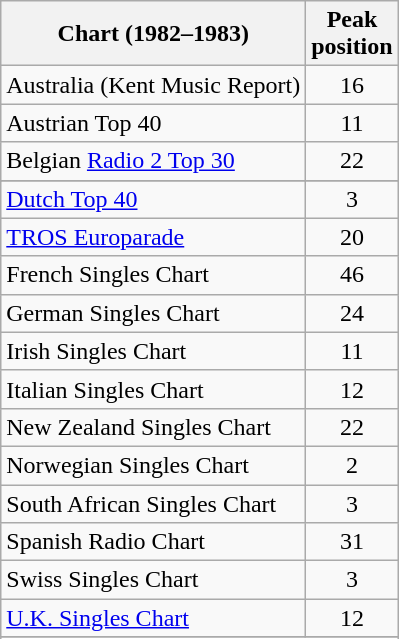<table class="wikitable sortable">
<tr>
<th>Chart (1982–1983)</th>
<th>Peak<br>position</th>
</tr>
<tr>
<td align="left">Australia (Kent Music Report)</td>
<td style="text-align:center;">16</td>
</tr>
<tr>
<td align="left">Austrian Top 40</td>
<td style="text-align:center;">11</td>
</tr>
<tr>
<td align="left">Belgian <a href='#'>Radio 2 Top 30</a></td>
<td style="text-align:center;">22</td>
</tr>
<tr>
</tr>
<tr>
</tr>
<tr>
<td align="left"><a href='#'>Dutch Top 40</a></td>
<td style="text-align:center;">3</td>
</tr>
<tr>
<td align="left"><a href='#'>TROS Europarade</a></td>
<td style="text-align:center;">20</td>
</tr>
<tr>
<td align="left">French Singles Chart</td>
<td style="text-align:center;">46</td>
</tr>
<tr>
<td align="left">German Singles Chart</td>
<td style="text-align:center;">24</td>
</tr>
<tr>
<td align="left">Irish Singles Chart</td>
<td style="text-align:center;">11</td>
</tr>
<tr>
<td align="left">Italian Singles Chart</td>
<td style="text-align:center;">12</td>
</tr>
<tr>
<td align="left">New Zealand Singles Chart</td>
<td style="text-align:center;">22</td>
</tr>
<tr>
<td align="left">Norwegian Singles Chart</td>
<td style="text-align:center;">2</td>
</tr>
<tr>
<td align="left">South African Singles Chart</td>
<td style="text-align:center;">3</td>
</tr>
<tr>
<td align="left">Spanish Radio Chart</td>
<td style="text-align:center;">31</td>
</tr>
<tr>
<td align="left">Swiss Singles Chart</td>
<td style="text-align:center;">3</td>
</tr>
<tr>
<td align="left"><a href='#'>U.K. Singles Chart</a></td>
<td style="text-align:center;">12</td>
</tr>
<tr>
</tr>
<tr>
</tr>
<tr>
</tr>
</table>
